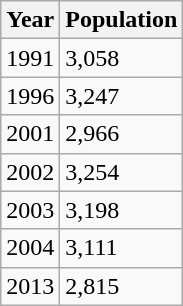<table class="wikitable">
<tr>
<th>Year</th>
<th>Population</th>
</tr>
<tr>
<td>1991</td>
<td>3,058</td>
</tr>
<tr>
<td>1996</td>
<td>3,247</td>
</tr>
<tr>
<td>2001</td>
<td>2,966</td>
</tr>
<tr>
<td>2002</td>
<td>3,254</td>
</tr>
<tr>
<td>2003</td>
<td>3,198</td>
</tr>
<tr>
<td>2004</td>
<td>3,111</td>
</tr>
<tr>
<td>2013</td>
<td>2,815</td>
</tr>
</table>
